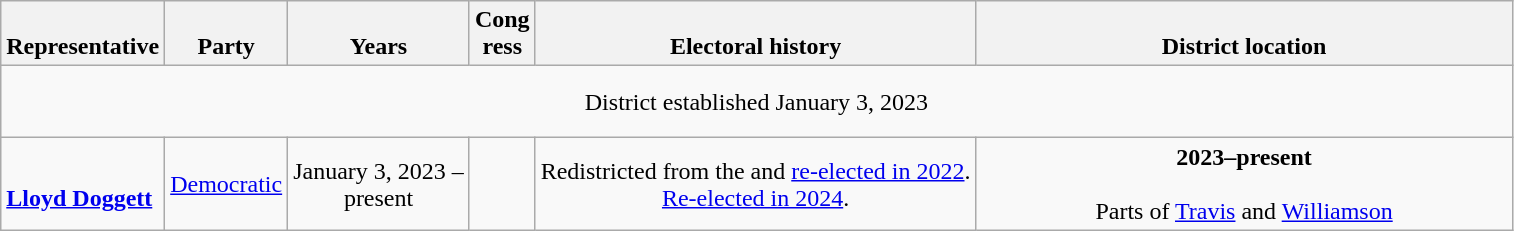<table class=wikitable style="text-align:center">
<tr valign=bottom>
<th>Representative<br></th>
<th>Party</th>
<th>Years</th>
<th>Cong<br>ress</th>
<th>Electoral history</th>
<th width=350>District location</th>
</tr>
<tr style="height:3em">
<td colspan=6>District established January 3, 2023</td>
</tr>
<tr style="height:3em">
<td align=left nowrap><br><strong><a href='#'>Lloyd Doggett</a></strong><br></td>
<td><a href='#'>Democratic</a></td>
<td nowrap>January 3, 2023 –<br>present</td>
<td></td>
<td>Redistricted from the  and <a href='#'>re-elected in 2022</a>.<br><a href='#'>Re-elected in 2024</a>.</td>
<td><strong>2023–present</strong><br><br>Parts of <a href='#'>Travis</a> and <a href='#'>Williamson</a></td>
</tr>
</table>
